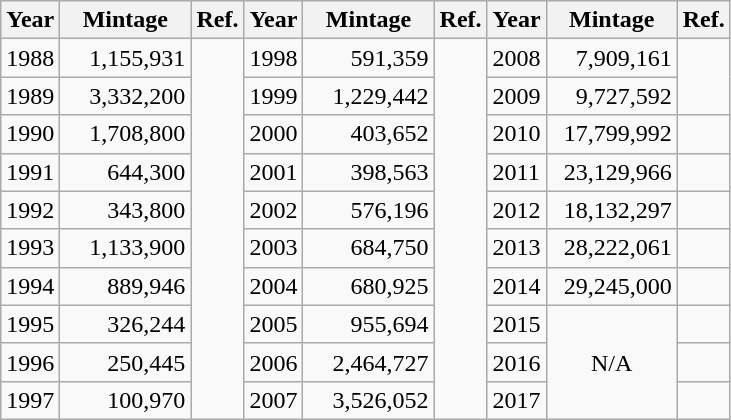<table class="wikitable">
<tr>
<th>Year</th>
<th width=80>Mintage</th>
<th>Ref.</th>
<th>Year</th>
<th width=80>Mintage</th>
<th>Ref.</th>
<th>Year</th>
<th width=80>Mintage</th>
<th>Ref.</th>
</tr>
<tr>
<td>1988</td>
<td align="right">1,155,931</td>
<td rowspan="10"></td>
<td>1998</td>
<td align="right">591,359</td>
<td rowspan="10"></td>
<td>2008</td>
<td align="right">7,909,161</td>
<td rowspan="2"></td>
</tr>
<tr>
<td>1989</td>
<td align="right">3,332,200</td>
<td>1999</td>
<td align="right">1,229,442</td>
<td>2009</td>
<td align="right">9,727,592</td>
</tr>
<tr>
<td>1990</td>
<td align="right">1,708,800</td>
<td>2000</td>
<td align="right">403,652</td>
<td>2010</td>
<td align="right">17,799,992</td>
<td></td>
</tr>
<tr>
<td>1991</td>
<td align="right">644,300</td>
<td>2001</td>
<td align="right">398,563</td>
<td>2011</td>
<td align="right">23,129,966</td>
<td></td>
</tr>
<tr>
<td>1992</td>
<td align="right">343,800</td>
<td>2002</td>
<td align="right">576,196</td>
<td>2012</td>
<td align="right">18,132,297</td>
<td></td>
</tr>
<tr>
<td>1993</td>
<td align="right">1,133,900</td>
<td>2003</td>
<td align="right">684,750</td>
<td>2013</td>
<td align="right">28,222,061</td>
<td></td>
</tr>
<tr>
<td>1994</td>
<td align="right">889,946</td>
<td>2004</td>
<td align="right">680,925</td>
<td>2014</td>
<td align="right">29,245,000</td>
<td></td>
</tr>
<tr>
<td>1995</td>
<td align="right">326,244</td>
<td>2005</td>
<td align="right">955,694</td>
<td>2015</td>
<td rowspan="3" align="center">N/A</td>
<td></td>
</tr>
<tr>
<td>1996</td>
<td align="right">250,445</td>
<td>2006</td>
<td align="right">2,464,727</td>
<td>2016</td>
<td></td>
</tr>
<tr>
<td>1997</td>
<td align="right">100,970</td>
<td>2007</td>
<td align="right">3,526,052</td>
<td>2017</td>
<td></td>
</tr>
</table>
